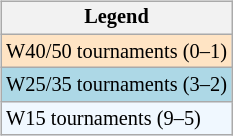<table>
<tr>
<td><br><table class="wikitable" style="font-size:85%">
<tr>
<th>Legend</th>
</tr>
<tr style="background:#ffe4c4;">
<td>W40/50 tournaments (0–1)</td>
</tr>
<tr style="background:lightblue;">
<td>W25/35 tournaments (3–2)</td>
</tr>
<tr style="background:#f0f8ff;">
<td>W15 tournaments (9–5)</td>
</tr>
</table>
</td>
</tr>
</table>
